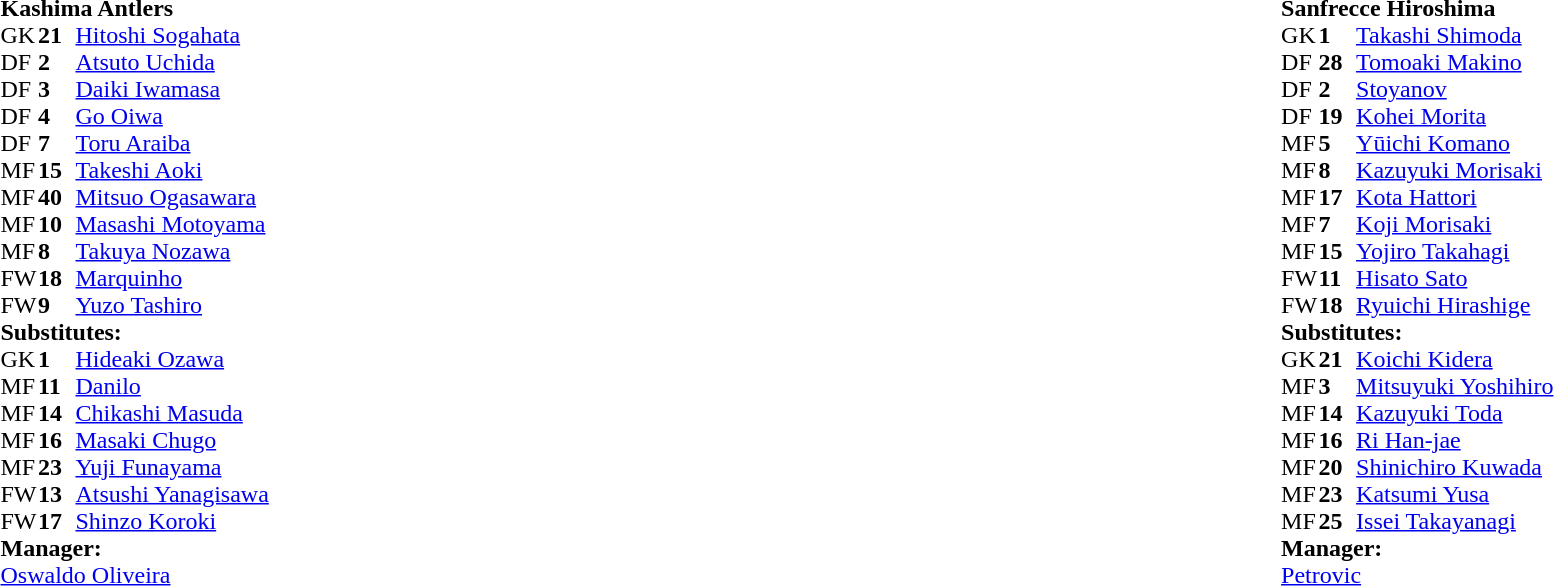<table width="100%">
<tr>
<td valign="top" width="50%"><br><table style="font-size: 100%" cellspacing="0" cellpadding="0">
<tr>
<td colspan="4"><strong>Kashima Antlers</strong></td>
</tr>
<tr>
<th width="25"></th>
<th width="25"></th>
</tr>
<tr>
<td>GK</td>
<td><strong>21</strong></td>
<td> <a href='#'>Hitoshi Sogahata</a></td>
</tr>
<tr>
<td>DF</td>
<td><strong>2</strong></td>
<td> <a href='#'>Atsuto Uchida</a></td>
</tr>
<tr>
<td>DF</td>
<td><strong>3</strong></td>
<td> <a href='#'>Daiki Iwamasa</a></td>
</tr>
<tr>
<td>DF</td>
<td><strong>4</strong></td>
<td> <a href='#'>Go Oiwa</a></td>
</tr>
<tr>
<td>DF</td>
<td><strong>7</strong></td>
<td> <a href='#'>Toru Araiba</a></td>
</tr>
<tr>
<td>MF</td>
<td><strong>15</strong></td>
<td> <a href='#'>Takeshi Aoki</a></td>
</tr>
<tr>
<td>MF</td>
<td><strong>40</strong></td>
<td> <a href='#'>Mitsuo Ogasawara</a></td>
</tr>
<tr>
<td>MF</td>
<td><strong>10</strong></td>
<td> <a href='#'>Masashi Motoyama</a></td>
</tr>
<tr>
<td>MF</td>
<td><strong>8</strong></td>
<td> <a href='#'>Takuya Nozawa</a></td>
<td></td>
</tr>
<tr>
<td>FW</td>
<td><strong>18</strong></td>
<td> <a href='#'>Marquinho</a></td>
<td></td>
</tr>
<tr>
<td>FW</td>
<td><strong>9</strong></td>
<td> <a href='#'>Yuzo Tashiro</a></td>
<td></td>
</tr>
<tr>
<td colspan="4"><strong>Substitutes:</strong></td>
</tr>
<tr>
<td>GK</td>
<td><strong>1</strong></td>
<td> <a href='#'>Hideaki Ozawa</a></td>
</tr>
<tr>
<td>MF</td>
<td><strong>11</strong></td>
<td> <a href='#'>Danilo</a></td>
<td></td>
</tr>
<tr>
<td>MF</td>
<td><strong>14</strong></td>
<td> <a href='#'>Chikashi Masuda</a></td>
</tr>
<tr>
<td>MF</td>
<td><strong>16</strong></td>
<td> <a href='#'>Masaki Chugo</a></td>
<td></td>
</tr>
<tr>
<td>MF</td>
<td><strong>23</strong></td>
<td> <a href='#'>Yuji Funayama</a></td>
</tr>
<tr>
<td>FW</td>
<td><strong>13</strong></td>
<td> <a href='#'>Atsushi Yanagisawa</a></td>
<td></td>
</tr>
<tr>
<td>FW</td>
<td><strong>17</strong></td>
<td> <a href='#'>Shinzo Koroki</a></td>
</tr>
<tr>
<td colspan="4"><strong>Manager:</strong></td>
</tr>
<tr>
<td colspan="3"> <a href='#'>Oswaldo Oliveira</a></td>
</tr>
</table>
</td>
<td valign="top" width="50%"><br><table style="font-size: 100%" cellspacing="0" cellpadding="0" align="center">
<tr>
<td colspan="4"><strong>Sanfrecce Hiroshima</strong></td>
</tr>
<tr>
<th width="25"></th>
<th width="25"></th>
</tr>
<tr>
<td>GK</td>
<td><strong>1</strong></td>
<td> <a href='#'>Takashi Shimoda</a></td>
</tr>
<tr>
<td>DF</td>
<td><strong>28</strong></td>
<td> <a href='#'>Tomoaki Makino</a></td>
</tr>
<tr>
<td>DF</td>
<td><strong>2</strong></td>
<td> <a href='#'>Stoyanov</a></td>
</tr>
<tr>
<td>DF</td>
<td><strong>19</strong></td>
<td> <a href='#'>Kohei Morita</a></td>
</tr>
<tr>
<td>MF</td>
<td><strong>5</strong></td>
<td> <a href='#'>Yūichi Komano</a></td>
</tr>
<tr>
<td>MF</td>
<td><strong>8</strong></td>
<td> <a href='#'>Kazuyuki Morisaki</a></td>
</tr>
<tr>
<td>MF</td>
<td><strong>17</strong></td>
<td> <a href='#'>Kota Hattori</a></td>
</tr>
<tr>
<td>MF</td>
<td><strong>7</strong></td>
<td> <a href='#'>Koji Morisaki</a></td>
</tr>
<tr>
<td>MF</td>
<td><strong>15</strong></td>
<td> <a href='#'>Yojiro Takahagi</a></td>
<td></td>
</tr>
<tr>
<td>FW</td>
<td><strong>11</strong></td>
<td> <a href='#'>Hisato Sato</a></td>
</tr>
<tr>
<td>FW</td>
<td><strong>18</strong></td>
<td> <a href='#'>Ryuichi Hirashige</a></td>
<td></td>
</tr>
<tr>
<td colspan="4"><strong>Substitutes:</strong></td>
</tr>
<tr>
<td>GK</td>
<td><strong>21</strong></td>
<td> <a href='#'>Koichi Kidera</a></td>
</tr>
<tr>
<td>MF</td>
<td><strong>3</strong></td>
<td> <a href='#'>Mitsuyuki Yoshihiro</a></td>
</tr>
<tr>
<td>MF</td>
<td><strong>14</strong></td>
<td> <a href='#'>Kazuyuki Toda</a></td>
</tr>
<tr>
<td>MF</td>
<td><strong>16</strong></td>
<td> <a href='#'>Ri Han-jae</a></td>
<td></td>
</tr>
<tr>
<td>MF</td>
<td><strong>20</strong></td>
<td> <a href='#'>Shinichiro Kuwada</a></td>
</tr>
<tr>
<td>MF</td>
<td><strong>23</strong></td>
<td> <a href='#'>Katsumi Yusa</a></td>
</tr>
<tr>
<td>MF</td>
<td><strong>25</strong></td>
<td> <a href='#'>Issei Takayanagi</a></td>
<td></td>
</tr>
<tr>
<td colspan="4"><strong>Manager:</strong></td>
</tr>
<tr>
<td colspan="3"> <a href='#'>Petrovic</a></td>
</tr>
</table>
</td>
</tr>
</table>
